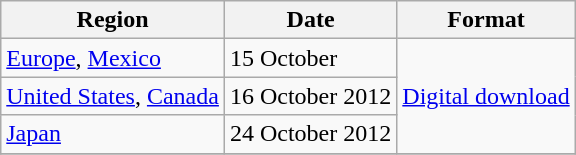<table class="wikitable plainrowheaders">
<tr>
<th scope="col">Region</th>
<th scope="col">Date</th>
<th scope="col">Format</th>
</tr>
<tr>
<td><a href='#'>Europe</a>, <a href='#'>Mexico</a></td>
<td>15 October</td>
<td rowspan="3"><a href='#'>Digital download</a></td>
</tr>
<tr>
<td><a href='#'>United States</a>, <a href='#'>Canada</a></td>
<td>16 October 2012</td>
</tr>
<tr>
<td><a href='#'>Japan</a></td>
<td>24 October 2012</td>
</tr>
<tr>
</tr>
</table>
